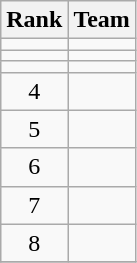<table class="wikitable">
<tr>
<th>Rank</th>
<th>Team</th>
</tr>
<tr>
<td align=center></td>
<td></td>
</tr>
<tr>
<td align=center></td>
<td></td>
</tr>
<tr>
<td align=center></td>
<td></td>
</tr>
<tr>
<td align=center>4</td>
<td></td>
</tr>
<tr>
<td align=center>5</td>
<td></td>
</tr>
<tr>
<td align=center>6</td>
<td></td>
</tr>
<tr>
<td align=center>7</td>
<td></td>
</tr>
<tr>
<td align=center>8</td>
<td></td>
</tr>
<tr>
</tr>
</table>
